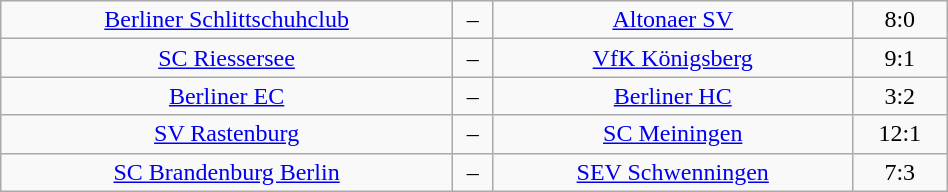<table class="wikitable" width="50%">
<tr align="center">
<td><a href='#'>Berliner Schlittschuhclub</a></td>
<td>–</td>
<td><a href='#'>Altonaer SV</a></td>
<td>8:0</td>
</tr>
<tr align="center">
<td><a href='#'>SC Riessersee</a></td>
<td>–</td>
<td><a href='#'>VfK Königsberg</a></td>
<td>9:1</td>
</tr>
<tr align="center">
<td><a href='#'>Berliner EC</a></td>
<td>–</td>
<td><a href='#'>Berliner HC</a></td>
<td>3:2</td>
</tr>
<tr align="center">
<td><a href='#'>SV Rastenburg</a></td>
<td>–</td>
<td><a href='#'>SC Meiningen</a></td>
<td>12:1</td>
</tr>
<tr align="center">
<td><a href='#'> SC Brandenburg Berlin</a></td>
<td>–</td>
<td><a href='#'>SEV Schwenningen</a></td>
<td>7:3</td>
</tr>
</table>
